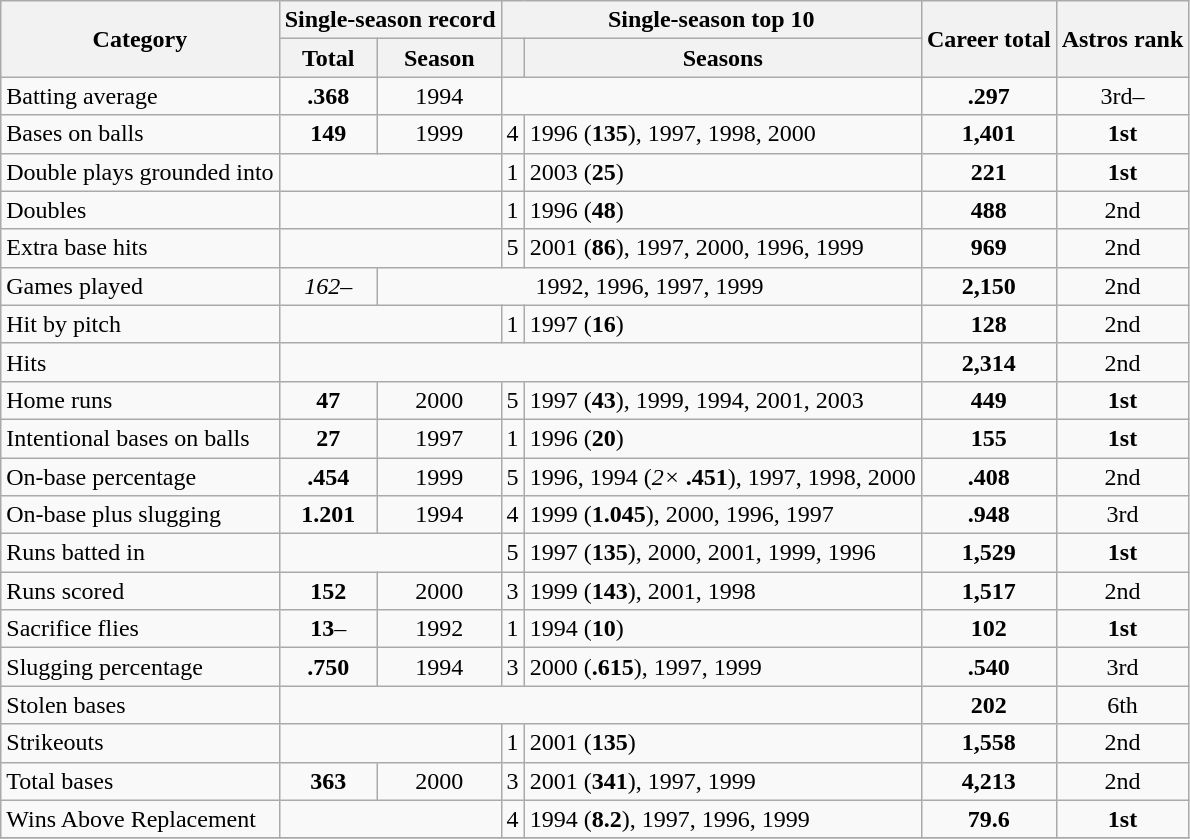<table class="wikitable" margin: 5px; text-align: center;>
<tr>
<th scope="col" rowspan="2">Category</th>
<th scope="col" colspan="2">Single-season record</th>
<th scope="col" colspan="2">Single-season top 10</th>
<th scope="col" rowspan="2">Career total</th>
<th scope="col" rowspan="2">Astros rank</th>
</tr>
<tr>
<th scope="col">Total</th>
<th scope="col">Season</th>
<th scope="col"></th>
<th scope="col">Seasons</th>
</tr>
<tr>
<td>Batting average</td>
<td align="center"><strong>.368</strong></td>
<td align="center">1994</td>
<td style="text-align: center;" colspan="2"></td>
<td align="center"><strong>.297</strong></td>
<td align="center">3rd–</td>
</tr>
<tr>
<td>Bases on balls</td>
<td align="center"><strong>149</strong></td>
<td align="center">1999</td>
<td align="center">4</td>
<td>1996 (<strong>135</strong>), 1997, 1998, 2000</td>
<td align="center"><strong>1,401</strong></td>
<td align="center"><strong>1st</strong></td>
</tr>
<tr>
<td>Double plays grounded into</td>
<td style="text-align: center;" colspan="2"></td>
<td align="center">1</td>
<td>2003 (<strong>25</strong>)</td>
<td align="center"><strong>221</strong></td>
<td align="center"><strong>1st</strong></td>
</tr>
<tr>
<td>Doubles</td>
<td style="text-align: center;" colspan="2"></td>
<td align="center">1</td>
<td>1996 (<strong>48</strong>)</td>
<td align="center"><strong>488</strong></td>
<td align="center">2nd</td>
</tr>
<tr>
<td>Extra base hits</td>
<td style="text-align: center;" colspan="2"></td>
<td align="center">5</td>
<td>2001 (<strong>86</strong>), 1997, 2000, 1996, 1999</td>
<td align="center"><strong>969</strong></td>
<td align="center">2nd</td>
</tr>
<tr>
<td>Games played</td>
<td align="center"><em>162</em>–</td>
<td style="text-align: center;" colspan="3">1992, 1996, 1997, 1999</td>
<td align="center"><strong>2,150</strong></td>
<td align="center">2nd</td>
</tr>
<tr>
<td>Hit by pitch</td>
<td style="text-align: center;" colspan="2"></td>
<td align="center">1</td>
<td>1997 (<strong>16</strong>)</td>
<td align="center"><strong>128</strong></td>
<td align="center">2nd</td>
</tr>
<tr>
<td>Hits</td>
<td style="text-align: center;" colspan="4"></td>
<td align="center"><strong>2,314</strong></td>
<td align="center">2nd</td>
</tr>
<tr>
<td>Home runs</td>
<td align="center"><strong>47</strong></td>
<td align="center">2000</td>
<td align="center">5</td>
<td>1997 (<strong>43</strong>), 1999, 1994, 2001, 2003</td>
<td align="center"><strong>449</strong></td>
<td align="center"><strong>1st</strong></td>
</tr>
<tr>
<td>Intentional bases on balls</td>
<td align="center"><strong>27</strong></td>
<td align="center">1997</td>
<td align="center">1</td>
<td>1996 (<strong>20</strong>)</td>
<td align="center"><strong>155</strong></td>
<td align="center"><strong>1st</strong></td>
</tr>
<tr>
<td>On-base percentage</td>
<td align="center"><strong>.454</strong></td>
<td align="center">1999</td>
<td align="center">5</td>
<td>1996, 1994 (<em>2×</em> <strong>.451</strong>), 1997, 1998, 2000</td>
<td align="center"><strong>.408</strong></td>
<td align="center">2nd</td>
</tr>
<tr>
<td>On-base plus slugging</td>
<td align="center"><strong>1.201</strong></td>
<td align="center">1994</td>
<td align="center">4</td>
<td>1999 (<strong>1.045</strong>), 2000, 1996, 1997</td>
<td align="center"><strong>.948</strong></td>
<td align="center">3rd</td>
</tr>
<tr>
<td>Runs batted in</td>
<td style="text-align: center;" colspan="2"></td>
<td align="center">5</td>
<td>1997 (<strong>135</strong>), 2000, 2001, 1999, 1996</td>
<td align="center"><strong>1,529</strong></td>
<td align="center"><strong>1st</strong></td>
</tr>
<tr>
<td>Runs scored</td>
<td align="center"><strong>152</strong></td>
<td align="center">2000</td>
<td align="center">3</td>
<td>1999 (<strong>143</strong>), 2001, 1998</td>
<td align="center"><strong>1,517</strong></td>
<td align="center">2nd</td>
</tr>
<tr>
<td>Sacrifice flies</td>
<td align="center"><strong>13</strong>–</td>
<td align="center">1992</td>
<td align="center">1</td>
<td>1994 (<strong>10</strong>)</td>
<td align="center"><strong>102</strong></td>
<td align="center"><strong>1st</strong></td>
</tr>
<tr>
<td>Slugging percentage</td>
<td align="center"><strong>.750</strong></td>
<td align="center">1994</td>
<td align="center">3</td>
<td>2000 (<strong>.615</strong>), 1997, 1999</td>
<td align="center"><strong>.540</strong></td>
<td align="center">3rd</td>
</tr>
<tr>
<td>Stolen bases</td>
<td style="text-align: center;" colspan="4"></td>
<td align="center"><strong>202</strong></td>
<td align="center">6th</td>
</tr>
<tr>
<td>Strikeouts</td>
<td style="text-align: center;" colspan="2"></td>
<td align="center">1</td>
<td>2001 (<strong>135</strong>)</td>
<td align="center"><strong>1,558</strong></td>
<td align="center">2nd</td>
</tr>
<tr>
<td>Total bases</td>
<td align="center"><strong>363</strong></td>
<td align="center">2000</td>
<td align="center">3</td>
<td>2001 (<strong>341</strong>), 1997, 1999</td>
<td align="center"><strong>4,213</strong></td>
<td align="center">2nd</td>
</tr>
<tr>
<td>Wins Above Replacement</td>
<td style="text-align: center;" colspan="2"></td>
<td align="center">4</td>
<td>1994 (<strong>8.2</strong>), 1997, 1996, 1999</td>
<td align="center"><strong>79.6</strong></td>
<td align="center"><strong>1st</strong></td>
</tr>
<tr>
</tr>
</table>
